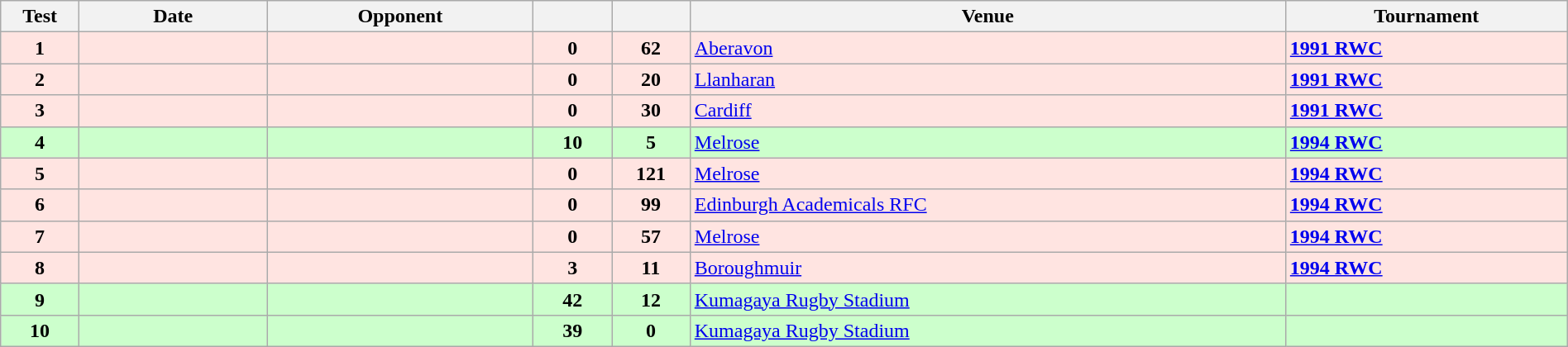<table class="wikitable sortable" style="width:100%">
<tr>
<th style="width:5%">Test</th>
<th style="width:12%">Date</th>
<th style="width:17%">Opponent</th>
<th style="width:5%"></th>
<th style="width:5%"></th>
<th>Venue</th>
<th>Tournament</th>
</tr>
<tr bgcolor="FFE4E1">
<td align="center"><strong>1</strong></td>
<td></td>
<td></td>
<td align="center"><strong>0</strong></td>
<td align="center"><strong>62</strong></td>
<td><a href='#'>Aberavon</a></td>
<td><a href='#'><strong>1991 RWC</strong></a></td>
</tr>
<tr bgcolor="FFE4E1">
<td align="center"><strong>2</strong></td>
<td></td>
<td></td>
<td align="center"><strong>0</strong></td>
<td align="center"><strong>20</strong></td>
<td><a href='#'>Llanharan</a></td>
<td><a href='#'><strong>1991 RWC</strong></a></td>
</tr>
<tr bgcolor="FFE4E1">
<td align="center"><strong>3</strong></td>
<td></td>
<td></td>
<td align="center"><strong>0</strong></td>
<td align="center"><strong>30</strong></td>
<td><a href='#'>Cardiff</a></td>
<td><a href='#'><strong>1991 RWC</strong></a></td>
</tr>
<tr bgcolor=#ccffcc>
<td align="center"><strong>4</strong></td>
<td></td>
<td></td>
<td align="center"><strong>10</strong></td>
<td align="center"><strong>5</strong></td>
<td><a href='#'>Melrose</a></td>
<td><a href='#'><strong>1994 RWC</strong></a></td>
</tr>
<tr bgcolor="FFE4E1">
<td align="center"><strong>5</strong></td>
<td></td>
<td></td>
<td align="center"><strong>0</strong></td>
<td align="center"><strong>121</strong></td>
<td><a href='#'>Melrose</a></td>
<td><a href='#'><strong>1994 RWC</strong></a></td>
</tr>
<tr bgcolor="FFE4E1">
<td align="center"><strong>6</strong></td>
<td></td>
<td></td>
<td align="center"><strong>0</strong></td>
<td align="center"><strong>99</strong></td>
<td><a href='#'>Edinburgh Academicals RFC</a></td>
<td><a href='#'><strong>1994 RWC</strong></a></td>
</tr>
<tr bgcolor="FFE4E1">
<td align="center"><strong>7</strong></td>
<td></td>
<td></td>
<td align="center"><strong>0</strong></td>
<td align="center"><strong>57</strong></td>
<td><a href='#'>Melrose</a></td>
<td><a href='#'><strong>1994 RWC</strong></a></td>
</tr>
<tr bgcolor="FFE4E1">
<td align="center"><strong>8</strong></td>
<td></td>
<td></td>
<td align="center"><strong>3</strong></td>
<td align="center"><strong>11</strong></td>
<td><a href='#'>Boroughmuir</a></td>
<td><a href='#'><strong>1994 RWC</strong></a></td>
</tr>
<tr bgcolor=#ccffcc>
<td align="center"><strong>9</strong></td>
<td></td>
<td></td>
<td align="center"><strong>42</strong></td>
<td align="center"><strong>12</strong></td>
<td><a href='#'>Kumagaya Rugby Stadium</a></td>
<td></td>
</tr>
<tr bgcolor=#ccffcc>
<td align="center"><strong>10</strong></td>
<td></td>
<td></td>
<td align="center"><strong>39</strong></td>
<td align="center"><strong>0</strong></td>
<td><a href='#'>Kumagaya Rugby Stadium</a></td>
<td></td>
</tr>
</table>
